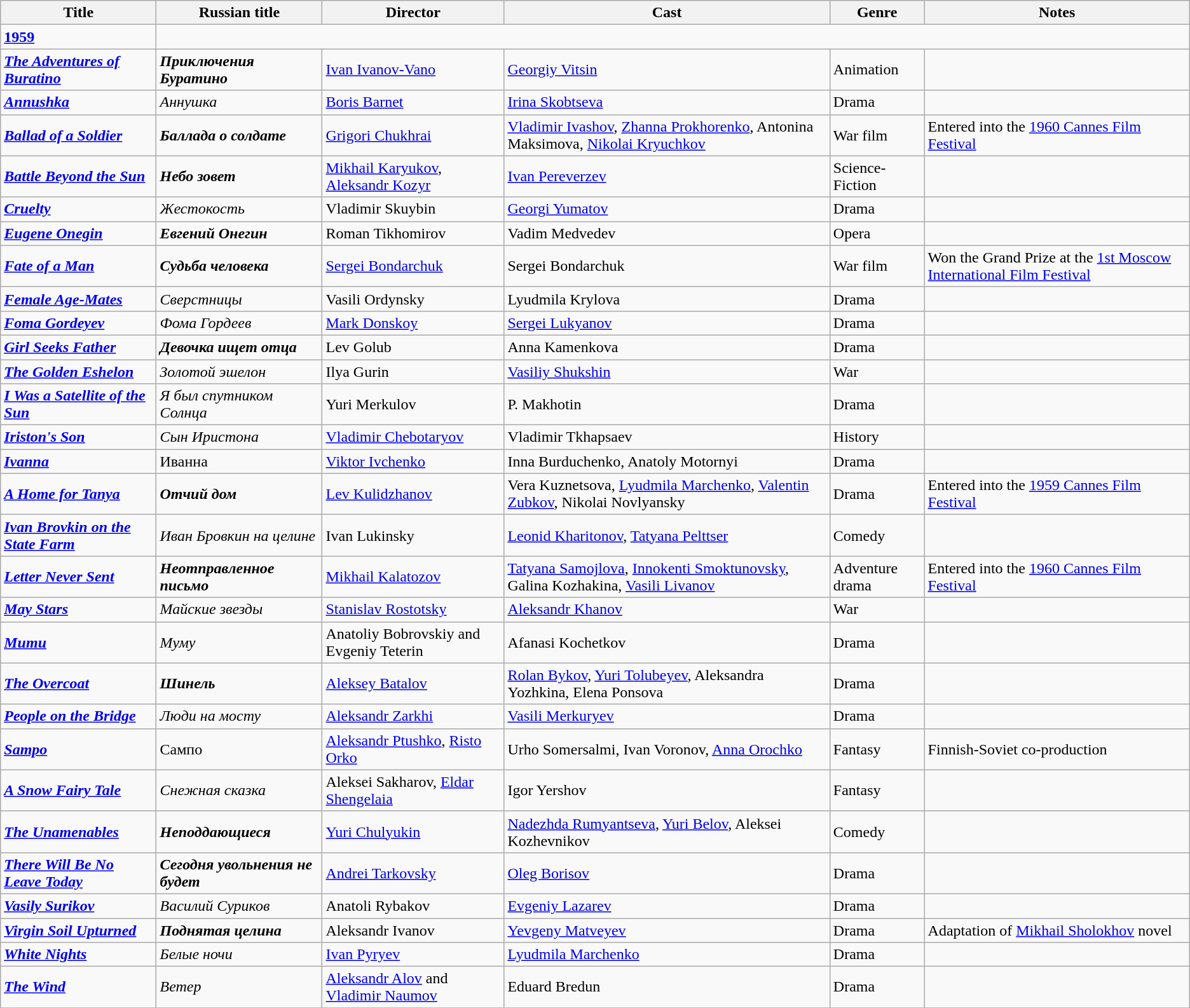<table class="wikitable">
<tr>
<th>Title</th>
<th>Russian title</th>
<th>Director</th>
<th>Cast</th>
<th>Genre</th>
<th>Notes</th>
</tr>
<tr>
<td><strong><a href='#'>1959</a></strong></td>
</tr>
<tr>
<td><strong><em><a href='#'>The Adventures of Buratino</a></em></strong></td>
<td><strong><em>Приключения Буратино</em></strong></td>
<td><a href='#'>Ivan Ivanov-Vano</a></td>
<td><a href='#'>Georgiy Vitsin</a></td>
<td>Animation</td>
<td></td>
</tr>
<tr>
<td><strong><em><a href='#'>Annushka</a></em></strong></td>
<td><em>Аннушка</em></td>
<td><a href='#'>Boris Barnet</a></td>
<td><a href='#'>Irina Skobtseva</a></td>
<td>Drama</td>
<td></td>
</tr>
<tr>
<td><strong><em><a href='#'>Ballad of a Soldier</a></em></strong></td>
<td><strong><em>Баллада о солдате</em></strong></td>
<td><a href='#'>Grigori Chukhrai</a></td>
<td><a href='#'>Vladimir Ivashov</a>, <a href='#'>Zhanna Prokhorenko</a>, Antonina Maksimova, <a href='#'>Nikolai Kryuchkov</a></td>
<td>War film</td>
<td>Entered into the <a href='#'>1960 Cannes Film Festival</a></td>
</tr>
<tr>
<td><strong><em><a href='#'>Battle Beyond the Sun</a></em></strong></td>
<td><strong><em>Небо зовет</em></strong></td>
<td><a href='#'>Mikhail Karyukov</a>, <a href='#'>Aleksandr Kozyr</a></td>
<td><a href='#'>Ivan Pereverzev</a></td>
<td>Science-Fiction</td>
<td></td>
</tr>
<tr>
<td><strong><em><a href='#'>Cruelty</a></em></strong></td>
<td><em>Жестокость</em></td>
<td>Vladimir Skuybin</td>
<td><a href='#'>Georgi Yumatov</a></td>
<td>Drama</td>
<td></td>
</tr>
<tr>
<td><strong><em><a href='#'>Eugene Onegin</a></em></strong></td>
<td><strong><em>Евгений Онегин</em></strong></td>
<td>Roman Tikhomirov</td>
<td>Vadim Medvedev</td>
<td>Opera</td>
<td></td>
</tr>
<tr>
<td><strong><em><a href='#'>Fate of a Man</a></em></strong></td>
<td><strong><em>Судьба человека</em></strong></td>
<td><a href='#'>Sergei Bondarchuk</a></td>
<td>Sergei Bondarchuk</td>
<td>War film</td>
<td>Won the Grand Prize at the <a href='#'>1st Moscow International Film Festival</a></td>
</tr>
<tr>
<td><strong><em><a href='#'>Female Age-Mates</a></em></strong></td>
<td><em>Сверстницы</em></td>
<td>Vasili Ordynsky</td>
<td>Lyudmila Krylova</td>
<td>Drama</td>
<td></td>
</tr>
<tr>
<td><strong><em><a href='#'>Foma Gordeyev</a></em></strong></td>
<td><em>Фома Гордеев</em></td>
<td><a href='#'>Mark Donskoy</a></td>
<td><a href='#'>Sergei Lukyanov</a></td>
<td>Drama</td>
<td></td>
</tr>
<tr>
<td><strong><em><a href='#'>Girl Seeks Father</a></em></strong></td>
<td><strong><em>Девочка ищет отца</em></strong></td>
<td>Lev Golub</td>
<td>Anna Kamenkova</td>
<td>Drama</td>
<td></td>
</tr>
<tr>
<td><strong><em><a href='#'>The Golden Eshelon</a></em></strong></td>
<td><em>Золотой эшелон</em></td>
<td>Ilya Gurin</td>
<td><a href='#'>Vasiliy Shukshin</a></td>
<td>War</td>
<td></td>
</tr>
<tr>
<td><strong><em><a href='#'>I Was a Satellite of the Sun</a></em></strong></td>
<td><em>Я был спутником Солнца</em></td>
<td>Yuri Merkulov</td>
<td>P. Makhotin</td>
<td>Drama</td>
<td></td>
</tr>
<tr>
<td><strong><em><a href='#'>Iriston's Son</a></em></strong></td>
<td><em>Сын Иристона</em></td>
<td><a href='#'>Vladimir Chebotaryov</a></td>
<td>Vladimir Tkhapsaev</td>
<td>History</td>
<td></td>
</tr>
<tr>
<td><strong><em><a href='#'>Ivanna</a></em></strong></td>
<td>Иванна</td>
<td><a href='#'>Viktor Ivchenko</a></td>
<td>Inna Burduchenko, Anatoly Motornyi</td>
<td>Drama</td>
<td></td>
</tr>
<tr>
<td><strong><em><a href='#'>A Home for Tanya</a></em></strong></td>
<td><strong><em>Отчий дом</em></strong></td>
<td><a href='#'>Lev Kulidzhanov</a></td>
<td>Vera Kuznetsova, <a href='#'>Lyudmila Marchenko</a>, <a href='#'>Valentin Zubkov</a>, Nikolai Novlyansky</td>
<td>Drama</td>
<td>Entered into the <a href='#'>1959 Cannes Film Festival</a></td>
</tr>
<tr>
<td><strong><em><a href='#'>Ivan Brovkin on the State Farm</a></em></strong></td>
<td><em>Иван Бровкин на целине</em></td>
<td>Ivan Lukinsky</td>
<td><a href='#'>Leonid Kharitonov</a>, <a href='#'>Tatyana Pelttser</a></td>
<td>Comedy</td>
<td></td>
</tr>
<tr>
<td><strong><em><a href='#'>Letter Never Sent</a></em></strong></td>
<td><strong><em>Неотправленное письмо</em></strong></td>
<td><a href='#'>Mikhail Kalatozov</a></td>
<td><a href='#'>Tatyana Samojlova</a>, <a href='#'>Innokenti Smoktunovsky</a>, Galina Kozhakina, <a href='#'>Vasili Livanov</a></td>
<td>Adventure drama</td>
<td>Entered into the <a href='#'>1960 Cannes Film Festival</a></td>
</tr>
<tr>
<td><strong><em><a href='#'>May Stars</a></em></strong></td>
<td><em>Майские звезды</em></td>
<td><a href='#'>Stanislav Rostotsky</a></td>
<td><a href='#'>Aleksandr Khanov</a></td>
<td>War</td>
<td></td>
</tr>
<tr>
<td><strong><em><a href='#'>Mumu</a></em></strong></td>
<td><em>Муму</em></td>
<td>Anatoliy Bobrovskiy and Evgeniy Teterin</td>
<td>Afanasi Kochetkov</td>
<td>Drama</td>
<td></td>
</tr>
<tr>
<td><strong><em><a href='#'>The Overcoat</a></em></strong></td>
<td><strong><em>Шинель</em></strong></td>
<td><a href='#'>Aleksey Batalov</a></td>
<td><a href='#'>Rolan Bykov</a>, <a href='#'>Yuri Tolubeyev</a>, Aleksandra Yozhkina, Elena Ponsova</td>
<td>Drama</td>
<td></td>
</tr>
<tr>
<td><strong><em><a href='#'>People on the Bridge</a></em></strong></td>
<td><em>Люди на мосту</em></td>
<td><a href='#'>Aleksandr Zarkhi</a></td>
<td><a href='#'>Vasili Merkuryev</a></td>
<td>Drama</td>
<td></td>
</tr>
<tr>
<td><strong><em><a href='#'>Sampo</a></em></strong></td>
<td>Сампо</td>
<td><a href='#'>Aleksandr Ptushko</a>, <a href='#'>Risto Orko</a></td>
<td>Urho Somersalmi, Ivan Voronov, <a href='#'>Anna Orochko</a></td>
<td>Fantasy</td>
<td>Finnish-Soviet co-production</td>
</tr>
<tr>
<td><strong><em><a href='#'>A Snow Fairy Tale</a></em></strong></td>
<td><em>Снежная сказка</em></td>
<td>Aleksei Sakharov, <a href='#'>Eldar Shengelaia</a></td>
<td>Igor Yershov</td>
<td>Fantasy</td>
<td></td>
</tr>
<tr>
<td><strong><em><a href='#'>The Unamenables</a></em></strong></td>
<td><strong><em>Неподдающиеся</em></strong></td>
<td><a href='#'>Yuri Chulyukin</a></td>
<td><a href='#'>Nadezhda Rumyantseva</a>, <a href='#'>Yuri Belov</a>, Aleksei Kozhevnikov</td>
<td>Comedy</td>
<td></td>
</tr>
<tr>
<td><strong><em><a href='#'>There Will Be No Leave Today</a></em></strong></td>
<td><strong><em>Сегодня увольнения не будет</em></strong></td>
<td><a href='#'>Andrei Tarkovsky</a></td>
<td><a href='#'>Oleg Borisov</a></td>
<td>Drama</td>
<td></td>
</tr>
<tr>
<td><strong><em><a href='#'>Vasily Surikov</a></em></strong></td>
<td><em>Василий Суриков</em></td>
<td>Anatoli Rybakov</td>
<td><a href='#'>Evgeniy Lazarev</a></td>
<td>Drama</td>
<td></td>
</tr>
<tr>
<td><strong><em><a href='#'>Virgin Soil Upturned</a></em></strong></td>
<td><strong><em>Поднятая целина</em></strong></td>
<td>Aleksandr Ivanov</td>
<td><a href='#'>Yevgeny Matveyev</a></td>
<td>Drama</td>
<td>Adaptation of <a href='#'>Mikhail Sholokhov</a> novel</td>
</tr>
<tr>
<td><strong><em><a href='#'>White Nights</a></em></strong></td>
<td><em>Белые ночи</em></td>
<td><a href='#'>Ivan Pyryev</a></td>
<td><a href='#'>Lyudmila Marchenko</a></td>
<td>Drama</td>
<td></td>
</tr>
<tr>
<td><strong><em><a href='#'>The Wind</a></em></strong></td>
<td><em>Ветер</em></td>
<td><a href='#'>Aleksandr Alov</a> and <a href='#'>Vladimir Naumov</a></td>
<td>Eduard Bredun</td>
<td>Drama</td>
<td></td>
</tr>
<tr>
</tr>
</table>
